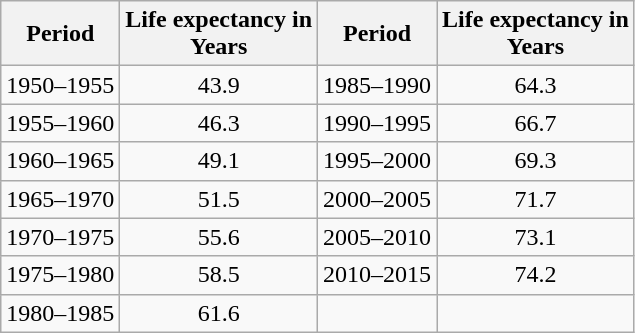<table class="wikitable" style="text-align:center">
<tr>
<th>Period</th>
<th>Life expectancy in<br>Years</th>
<th>Period</th>
<th>Life expectancy in<br>Years</th>
</tr>
<tr>
<td>1950–1955</td>
<td>43.9</td>
<td>1985–1990</td>
<td>64.3</td>
</tr>
<tr>
<td>1955–1960</td>
<td>46.3</td>
<td>1990–1995</td>
<td>66.7</td>
</tr>
<tr>
<td>1960–1965</td>
<td>49.1</td>
<td>1995–2000</td>
<td>69.3</td>
</tr>
<tr>
<td>1965–1970</td>
<td>51.5</td>
<td>2000–2005</td>
<td>71.7</td>
</tr>
<tr>
<td>1970–1975</td>
<td>55.6</td>
<td>2005–2010</td>
<td>73.1</td>
</tr>
<tr>
<td>1975–1980</td>
<td>58.5</td>
<td>2010–2015</td>
<td>74.2</td>
</tr>
<tr>
<td>1980–1985</td>
<td>61.6</td>
<td></td>
<td></td>
</tr>
</table>
